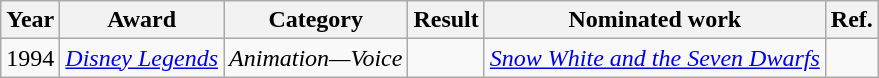<table class="wikitable">
<tr>
<th>Year</th>
<th>Award</th>
<th>Category</th>
<th>Result</th>
<th>Nominated work</th>
<th>Ref.</th>
</tr>
<tr>
<td>1994</td>
<td><em><a href='#'>Disney Legends</a></em></td>
<td><em>Animation—Voice</em></td>
<td></td>
<td><em><a href='#'>Snow White and the Seven Dwarfs</a></em></td>
<td></td>
</tr>
</table>
